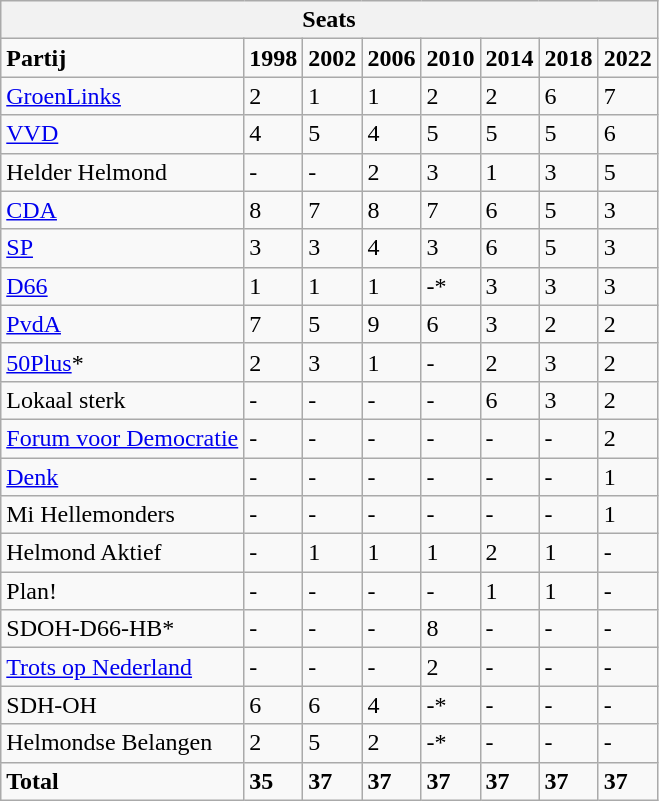<table class="wikitable">
<tr>
<th colspan="16"><strong>Seats</strong></th>
</tr>
<tr>
<td><strong>Partij</strong></td>
<td><strong>1998</strong></td>
<td><strong>2002</strong></td>
<td><strong>2006</strong></td>
<td><strong>2010</strong></td>
<td><strong>2014</strong></td>
<td><strong>2018</strong></td>
<td><strong>2022</strong></td>
</tr>
<tr>
<td><a href='#'>GroenLinks</a></td>
<td>2</td>
<td>1</td>
<td>1</td>
<td>2</td>
<td>2</td>
<td>6</td>
<td>7</td>
</tr>
<tr>
<td><a href='#'>VVD</a></td>
<td>4</td>
<td>5</td>
<td>4</td>
<td>5</td>
<td>5</td>
<td>5</td>
<td>6</td>
</tr>
<tr>
<td>Helder Helmond</td>
<td>-</td>
<td>-</td>
<td>2</td>
<td>3</td>
<td>1</td>
<td>3</td>
<td>5</td>
</tr>
<tr>
<td><a href='#'>CDA</a></td>
<td>8</td>
<td>7</td>
<td>8</td>
<td>7</td>
<td>6</td>
<td>5</td>
<td>3</td>
</tr>
<tr>
<td><a href='#'>SP</a></td>
<td>3</td>
<td>3</td>
<td>4</td>
<td>3</td>
<td>6</td>
<td>5</td>
<td>3</td>
</tr>
<tr>
<td><a href='#'>D66</a></td>
<td>1</td>
<td>1</td>
<td>1</td>
<td>-*</td>
<td>3</td>
<td>3</td>
<td>3</td>
</tr>
<tr>
<td><a href='#'>PvdA</a></td>
<td>7</td>
<td>5</td>
<td>9</td>
<td>6</td>
<td>3</td>
<td>2</td>
<td>2</td>
</tr>
<tr>
<td><a href='#'>50Plus</a>*</td>
<td>2</td>
<td>3</td>
<td>1</td>
<td>-</td>
<td>2</td>
<td>3</td>
<td>2</td>
</tr>
<tr>
<td>Lokaal sterk</td>
<td>-</td>
<td>-</td>
<td>-</td>
<td>-</td>
<td>6</td>
<td>3</td>
<td>2</td>
</tr>
<tr>
<td><a href='#'>Forum voor Democratie</a></td>
<td>-</td>
<td>-</td>
<td>-</td>
<td>-</td>
<td>-</td>
<td>-</td>
<td>2</td>
</tr>
<tr>
<td><a href='#'>Denk</a></td>
<td>-</td>
<td>-</td>
<td>-</td>
<td>-</td>
<td>-</td>
<td>-</td>
<td>1</td>
</tr>
<tr>
<td>Mi Hellemonders</td>
<td>-</td>
<td>-</td>
<td>-</td>
<td>-</td>
<td>-</td>
<td>-</td>
<td>1</td>
</tr>
<tr>
<td>Helmond Aktief</td>
<td>-</td>
<td>1</td>
<td>1</td>
<td>1</td>
<td>2</td>
<td>1</td>
<td>-</td>
</tr>
<tr>
<td>Plan!</td>
<td>-</td>
<td>-</td>
<td>-</td>
<td>-</td>
<td>1</td>
<td>1</td>
<td>-</td>
</tr>
<tr>
<td>SDOH-D66-HB*</td>
<td>-</td>
<td>-</td>
<td>-</td>
<td>8</td>
<td>-</td>
<td>-</td>
<td>-</td>
</tr>
<tr>
<td><a href='#'>Trots op Nederland</a></td>
<td>-</td>
<td>-</td>
<td>-</td>
<td>2</td>
<td>-</td>
<td>-</td>
<td>-</td>
</tr>
<tr>
<td>SDH-OH</td>
<td>6</td>
<td>6</td>
<td>4</td>
<td>-*</td>
<td>-</td>
<td>-</td>
<td>-</td>
</tr>
<tr>
<td>Helmondse Belangen</td>
<td>2</td>
<td>5</td>
<td>2</td>
<td>-*</td>
<td>-</td>
<td>-</td>
<td>-</td>
</tr>
<tr>
<td><strong>Total</strong></td>
<td><strong>35</strong></td>
<td><strong>37</strong></td>
<td><strong>37</strong></td>
<td><strong>37</strong></td>
<td><strong>37</strong></td>
<td><strong>37</strong></td>
<td><strong>37</strong></td>
</tr>
</table>
